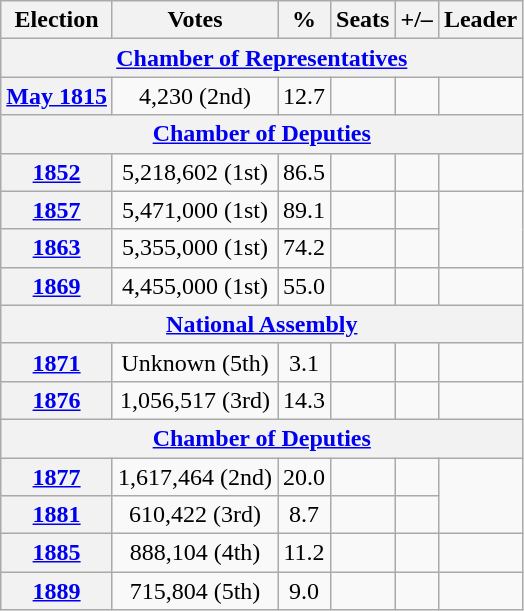<table class=wikitable style=text-align:center>
<tr>
<th>Election</th>
<th>Votes</th>
<th>%</th>
<th>Seats</th>
<th>+/–</th>
<th>Leader</th>
</tr>
<tr>
<th colspan=6><a href='#'>Chamber of Representatives</a></th>
</tr>
<tr>
<th><a href='#'>May 1815</a></th>
<td>4,230 (2nd)</td>
<td>12.7</td>
<td></td>
<td></td>
<td></td>
</tr>
<tr>
<th colspan=6><a href='#'>Chamber of Deputies</a></th>
</tr>
<tr>
<th><a href='#'>1852</a></th>
<td>5,218,602 (1st)</td>
<td>86.5</td>
<td></td>
<td></td>
<td></td>
</tr>
<tr>
<th><a href='#'>1857</a></th>
<td>5,471,000 (1st)</td>
<td>89.1</td>
<td></td>
<td></td>
<td rowspan=2></td>
</tr>
<tr>
<th><a href='#'>1863</a></th>
<td>5,355,000 (1st)</td>
<td>74.2</td>
<td></td>
<td></td>
</tr>
<tr>
<th><a href='#'>1869</a></th>
<td>4,455,000 (1st)</td>
<td>55.0</td>
<td></td>
<td></td>
<td></td>
</tr>
<tr>
<th colspan=6><a href='#'>National Assembly</a></th>
</tr>
<tr>
<th><a href='#'>1871</a></th>
<td>Unknown (5th)</td>
<td>3.1</td>
<td></td>
<td></td>
<td></td>
</tr>
<tr>
<th><a href='#'>1876</a></th>
<td>1,056,517 (3rd)</td>
<td>14.3</td>
<td></td>
<td></td>
<td></td>
</tr>
<tr>
<th colspan=6><a href='#'>Chamber of Deputies</a></th>
</tr>
<tr>
<th><a href='#'>1877</a></th>
<td>1,617,464 (2nd)</td>
<td>20.0</td>
<td></td>
<td></td>
<td rowspan=2></td>
</tr>
<tr>
<th><a href='#'>1881</a></th>
<td>610,422 (3rd)</td>
<td>8.7</td>
<td></td>
<td></td>
</tr>
<tr>
<th><a href='#'>1885</a></th>
<td>888,104 (4th)</td>
<td>11.2</td>
<td></td>
<td></td>
<td></td>
</tr>
<tr>
<th><a href='#'>1889</a></th>
<td>715,804 (5th)</td>
<td>9.0</td>
<td></td>
<td></td>
<td></td>
</tr>
</table>
